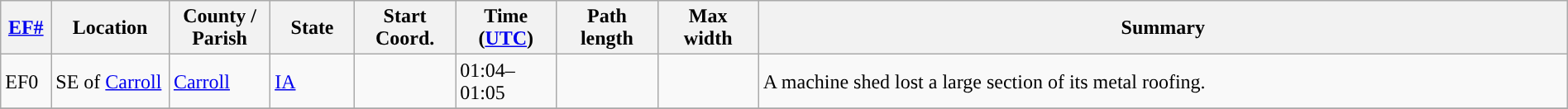<table class="wikitable sortable" style="width:100%;">
<tr>
<th scope="col"  style="width:3%; text-align:center;"><a href='#'>EF#</a></th>
<th scope="col"  style="width:7%; text-align:center;" class="unsortable">Location</th>
<th scope="col"  style="width:6%; text-align:center;" class="unsortable">County / Parish</th>
<th scope="col"  style="width:5%; text-align:center;">State</th>
<th scope="col"  style="width:6%; text-align:center;">Start Coord.</th>
<th scope="col"  style="width:6%; text-align:center;">Time (<a href='#'>UTC</a>)</th>
<th scope="col"  style="width:6%; text-align:center;">Path length</th>
<th scope="col"  style="width:6%; text-align:center;">Max width</th>
<th scope="col" class="unsortable" style="width:48%; text-align:center;">Summary</th>
</tr>
<tr>
<td>EF0</td>
<td>SE of <a href='#'>Carroll</a></td>
<td><a href='#'>Carroll</a></td>
<td><a href='#'>IA</a></td>
<td></td>
<td>01:04–01:05</td>
<td></td>
<td></td>
<td>A machine shed lost a large section of its metal roofing.</td>
</tr>
<tr>
</tr>
</table>
